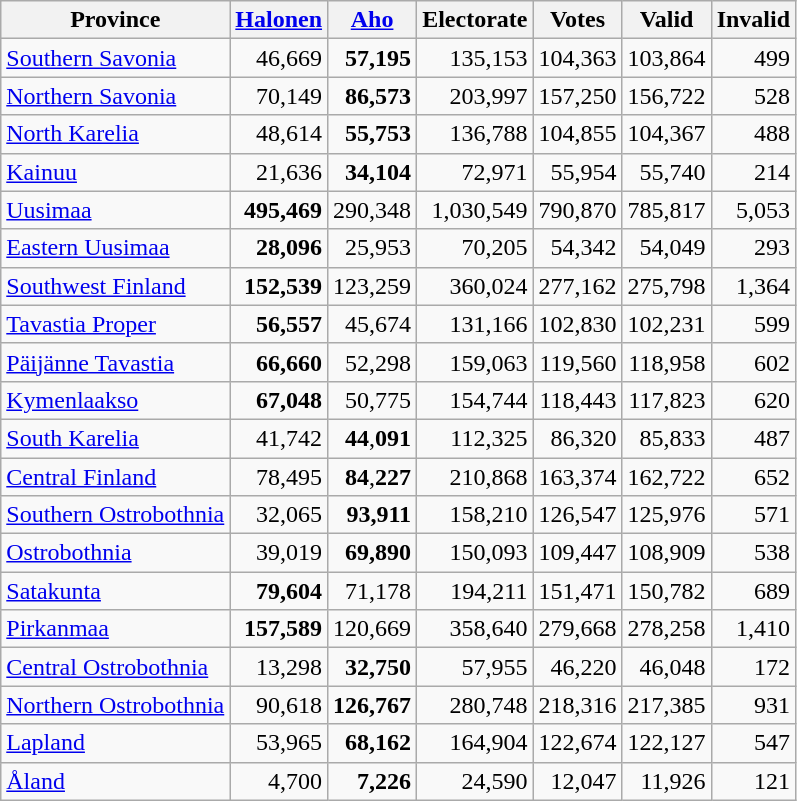<table class="wikitable sortable" style=text-align:right>
<tr>
<th>Province</th>
<th><a href='#'>Halonen</a></th>
<th><a href='#'>Aho</a></th>
<th>Electorate</th>
<th>Votes</th>
<th>Valid</th>
<th>Invalid</th>
</tr>
<tr>
<td align=left><a href='#'>Southern Savonia</a></td>
<td>46,669</td>
<td><strong>57,195</strong></td>
<td>135,153</td>
<td>104,363</td>
<td>103,864</td>
<td>499</td>
</tr>
<tr>
<td align=left><a href='#'>Northern Savonia</a></td>
<td>70,149</td>
<td><strong>86,573</strong></td>
<td>203,997</td>
<td>157,250</td>
<td>156,722</td>
<td>528</td>
</tr>
<tr>
<td align=left><a href='#'>North Karelia</a></td>
<td>48,614</td>
<td><strong>55,753</strong></td>
<td>136,788</td>
<td>104,855</td>
<td>104,367</td>
<td>488</td>
</tr>
<tr>
<td align=left><a href='#'>Kainuu</a></td>
<td>21,636</td>
<td><strong>34,104</strong></td>
<td>72,971</td>
<td>55,954</td>
<td>55,740</td>
<td>214</td>
</tr>
<tr>
<td align=left><a href='#'>Uusimaa</a></td>
<td><strong>495,469</strong></td>
<td>290,348</td>
<td>1,030,549</td>
<td>790,870</td>
<td>785,817</td>
<td>5,053</td>
</tr>
<tr>
<td align=left><a href='#'>Eastern Uusimaa</a></td>
<td><strong>28,096</strong></td>
<td>25,953</td>
<td>70,205</td>
<td>54,342</td>
<td>54,049</td>
<td>293</td>
</tr>
<tr>
<td align=left><a href='#'>Southwest Finland</a></td>
<td><strong>152,539</strong></td>
<td>123,259</td>
<td>360,024</td>
<td>277,162</td>
<td>275,798</td>
<td>1,364</td>
</tr>
<tr>
<td align=left><a href='#'>Tavastia Proper</a></td>
<td><strong>56,557</strong></td>
<td>45,674</td>
<td>131,166</td>
<td>102,830</td>
<td>102,231</td>
<td>599</td>
</tr>
<tr>
<td align=left><a href='#'>Päijänne Tavastia</a></td>
<td><strong>66,660</strong></td>
<td>52,298</td>
<td>159,063</td>
<td>119,560</td>
<td>118,958</td>
<td>602</td>
</tr>
<tr>
<td align=left><a href='#'>Kymenlaakso</a></td>
<td><strong>67,048</strong></td>
<td>50,775</td>
<td>154,744</td>
<td>118,443</td>
<td>117,823</td>
<td>620</td>
</tr>
<tr>
<td align=left><a href='#'>South Karelia</a></td>
<td>41,742</td>
<td><strong>44</strong>,<strong>091</strong></td>
<td>112,325</td>
<td>86,320</td>
<td>85,833</td>
<td>487</td>
</tr>
<tr>
<td align=left><a href='#'>Central Finland</a></td>
<td>78,495</td>
<td><strong>84</strong>,<strong>227</strong></td>
<td>210,868</td>
<td>163,374</td>
<td>162,722</td>
<td>652</td>
</tr>
<tr>
<td align=left><a href='#'>Southern Ostrobothnia</a></td>
<td>32,065</td>
<td><strong>93,911</strong></td>
<td>158,210</td>
<td>126,547</td>
<td>125,976</td>
<td>571</td>
</tr>
<tr>
<td align=left><a href='#'>Ostrobothnia</a></td>
<td>39,019</td>
<td><strong>69,890</strong></td>
<td>150,093</td>
<td>109,447</td>
<td>108,909</td>
<td>538</td>
</tr>
<tr>
<td align=left><a href='#'>Satakunta</a></td>
<td><strong>79,604</strong></td>
<td>71,178</td>
<td>194,211</td>
<td>151,471</td>
<td>150,782</td>
<td>689</td>
</tr>
<tr>
<td align=left><a href='#'>Pirkanmaa</a></td>
<td><strong>157,589</strong></td>
<td>120,669</td>
<td>358,640</td>
<td>279,668</td>
<td>278,258</td>
<td>1,410</td>
</tr>
<tr>
<td align=left><a href='#'>Central Ostrobothnia</a></td>
<td>13,298</td>
<td><strong>32,750</strong></td>
<td>57,955</td>
<td>46,220</td>
<td>46,048</td>
<td>172</td>
</tr>
<tr>
<td align=left><a href='#'>Northern Ostrobothnia</a></td>
<td>90,618</td>
<td><strong>126,767</strong></td>
<td>280,748</td>
<td>218,316</td>
<td>217,385</td>
<td>931</td>
</tr>
<tr>
<td align=left><a href='#'>Lapland</a></td>
<td>53,965</td>
<td><strong>68,162</strong></td>
<td>164,904</td>
<td>122,674</td>
<td>122,127</td>
<td>547</td>
</tr>
<tr>
<td align=left><a href='#'>Åland</a></td>
<td>4,700</td>
<td><strong>7,226</strong></td>
<td>24,590</td>
<td>12,047</td>
<td>11,926</td>
<td>121</td>
</tr>
</table>
